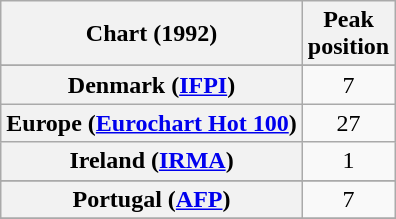<table class="wikitable sortable plainrowheaders">
<tr>
<th scope="col">Chart (1992)</th>
<th scope="col">Peak<br>position</th>
</tr>
<tr>
</tr>
<tr>
<th scope="row">Denmark (<a href='#'>IFPI</a>)</th>
<td style="text-align:center;">7</td>
</tr>
<tr>
<th scope="row">Europe (<a href='#'>Eurochart Hot 100</a>)</th>
<td style="text-align:center;">27</td>
</tr>
<tr>
<th scope="row">Ireland (<a href='#'>IRMA</a>)</th>
<td style="text-align:center;">1</td>
</tr>
<tr>
</tr>
<tr>
</tr>
<tr>
<th scope="row">Portugal (<a href='#'>AFP</a>)</th>
<td style="text-align:center;">7</td>
</tr>
<tr>
</tr>
</table>
